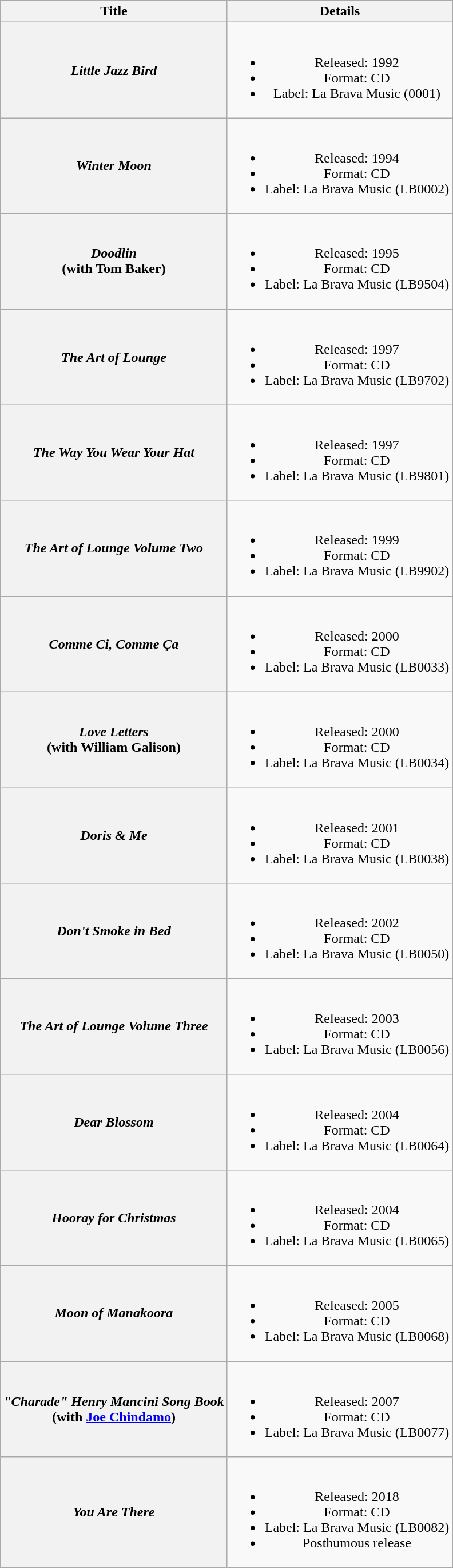<table class="wikitable plainrowheaders" style="text-align:center;" border="1">
<tr>
<th>Title</th>
<th>Details</th>
</tr>
<tr>
<th scope="row"><em>Little Jazz Bird</em></th>
<td><br><ul><li>Released: 1992</li><li>Format: CD</li><li>Label: La Brava Music (0001)</li></ul></td>
</tr>
<tr>
<th scope="row"><em>Winter Moon</em></th>
<td><br><ul><li>Released: 1994</li><li>Format: CD</li><li>Label: La Brava Music (LB0002)</li></ul></td>
</tr>
<tr>
<th scope="row"><em>Doodlin</em> <br> (with Tom Baker)</th>
<td><br><ul><li>Released: 1995</li><li>Format: CD</li><li>Label: La Brava Music (LB9504)</li></ul></td>
</tr>
<tr>
<th scope="row"><em>The Art of Lounge</em></th>
<td><br><ul><li>Released: 1997</li><li>Format: CD</li><li>Label: La Brava Music (LB9702)</li></ul></td>
</tr>
<tr>
<th scope="row"><em>The Way You Wear Your Hat</em></th>
<td><br><ul><li>Released: 1997</li><li>Format: CD</li><li>Label: La Brava Music (LB9801)</li></ul></td>
</tr>
<tr>
<th scope="row"><em>The Art of Lounge Volume Two</em></th>
<td><br><ul><li>Released: 1999</li><li>Format: CD</li><li>Label: La Brava Music (LB9902)</li></ul></td>
</tr>
<tr>
<th scope="row"><em>Comme Ci, Comme Ça</em></th>
<td><br><ul><li>Released: 2000</li><li>Format: CD</li><li>Label: La Brava Music (LB0033)</li></ul></td>
</tr>
<tr>
<th scope="row"><em>Love Letters</em> <br> (with William Galison)</th>
<td><br><ul><li>Released: 2000</li><li>Format: CD</li><li>Label: La Brava Music (LB0034)</li></ul></td>
</tr>
<tr>
<th scope="row"><em>Doris & Me</em></th>
<td><br><ul><li>Released: 2001</li><li>Format: CD</li><li>Label: La Brava Music (LB0038)</li></ul></td>
</tr>
<tr>
<th scope="row"><em>Don't Smoke in Bed</em></th>
<td><br><ul><li>Released: 2002</li><li>Format: CD</li><li>Label: La Brava Music (LB0050)</li></ul></td>
</tr>
<tr>
<th scope="row"><em>The Art of Lounge Volume Three</em></th>
<td><br><ul><li>Released: 2003</li><li>Format: CD</li><li>Label: La Brava Music (LB0056)</li></ul></td>
</tr>
<tr>
<th scope="row"><em>Dear Blossom</em></th>
<td><br><ul><li>Released: 2004</li><li>Format: CD</li><li>Label: La Brava Music (LB0064)</li></ul></td>
</tr>
<tr>
<th scope="row"><em>Hooray for Christmas</em></th>
<td><br><ul><li>Released: 2004</li><li>Format: CD</li><li>Label: La Brava Music (LB0065)</li></ul></td>
</tr>
<tr>
<th scope="row"><em>Moon of Manakoora</em></th>
<td><br><ul><li>Released: 2005</li><li>Format: CD</li><li>Label: La Brava Music (LB0068)</li></ul></td>
</tr>
<tr>
<th scope="row"><em>"Charade" Henry Mancini Song Book</em> <br> (with <a href='#'>Joe Chindamo</a>)</th>
<td><br><ul><li>Released: 2007</li><li>Format: CD</li><li>Label: La Brava Music (LB0077)</li></ul></td>
</tr>
<tr>
<th scope="row"><em>You Are There</em></th>
<td><br><ul><li>Released: 2018</li><li>Format: CD</li><li>Label: La Brava Music (LB0082)</li><li>Posthumous release</li></ul></td>
</tr>
</table>
